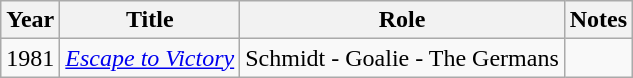<table class="wikitable">
<tr>
<th>Year</th>
<th>Title</th>
<th>Role</th>
<th>Notes</th>
</tr>
<tr>
<td>1981</td>
<td><em><a href='#'>Escape to Victory</a></em></td>
<td>Schmidt - Goalie - The Germans</td>
<td></td>
</tr>
</table>
